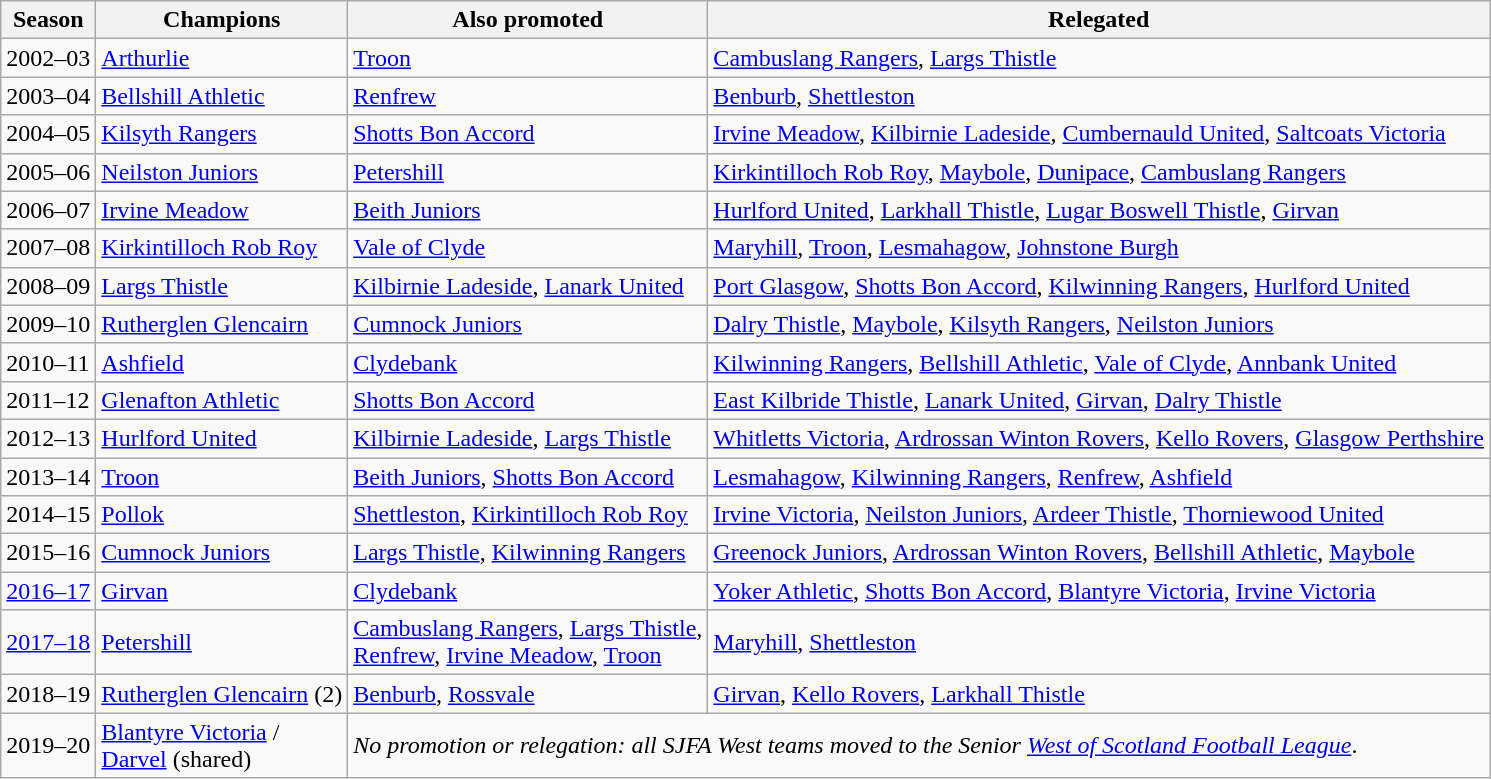<table class="wikitable" style="text-align:left;">
<tr>
<th>Season</th>
<th>Champions</th>
<th>Also promoted</th>
<th>Relegated</th>
</tr>
<tr>
<td style="text-align:left;">2002–03</td>
<td><a href='#'>Arthurlie</a></td>
<td><a href='#'>Troon</a></td>
<td><a href='#'>Cambuslang Rangers</a>, <a href='#'>Largs Thistle</a></td>
</tr>
<tr>
<td style="text-align:left;">2003–04</td>
<td><a href='#'>Bellshill Athletic</a></td>
<td><a href='#'>Renfrew</a></td>
<td><a href='#'>Benburb</a>, <a href='#'>Shettleston</a></td>
</tr>
<tr>
<td style="text-align:left;">2004–05</td>
<td><a href='#'>Kilsyth Rangers</a></td>
<td><a href='#'>Shotts Bon Accord</a></td>
<td><a href='#'>Irvine Meadow</a>, <a href='#'>Kilbirnie Ladeside</a>, <a href='#'>Cumbernauld United</a>, <a href='#'>Saltcoats Victoria</a></td>
</tr>
<tr>
<td style="text-align:left;">2005–06</td>
<td><a href='#'>Neilston Juniors</a></td>
<td><a href='#'>Petershill</a></td>
<td><a href='#'>Kirkintilloch Rob Roy</a>, <a href='#'>Maybole</a>, <a href='#'>Dunipace</a>, <a href='#'>Cambuslang Rangers</a></td>
</tr>
<tr>
<td style="text-align:left;">2006–07</td>
<td><a href='#'>Irvine Meadow</a></td>
<td><a href='#'>Beith Juniors</a></td>
<td><a href='#'>Hurlford United</a>, <a href='#'>Larkhall Thistle</a>, <a href='#'>Lugar Boswell Thistle</a>, <a href='#'>Girvan</a></td>
</tr>
<tr>
<td style="text-align:left;">2007–08</td>
<td><a href='#'>Kirkintilloch Rob Roy</a></td>
<td><a href='#'>Vale of Clyde</a></td>
<td><a href='#'>Maryhill</a>, <a href='#'>Troon</a>, <a href='#'>Lesmahagow</a>, <a href='#'>Johnstone Burgh</a></td>
</tr>
<tr>
<td style="text-align:left;">2008–09</td>
<td><a href='#'>Largs Thistle</a></td>
<td><a href='#'>Kilbirnie Ladeside</a>, <a href='#'>Lanark United</a></td>
<td><a href='#'>Port Glasgow</a>, <a href='#'>Shotts Bon Accord</a>, <a href='#'>Kilwinning Rangers</a>, <a href='#'>Hurlford United</a></td>
</tr>
<tr>
<td style="text-align:left;">2009–10</td>
<td><a href='#'>Rutherglen Glencairn</a></td>
<td><a href='#'>Cumnock Juniors</a></td>
<td><a href='#'>Dalry Thistle</a>, <a href='#'>Maybole</a>, <a href='#'>Kilsyth Rangers</a>, <a href='#'>Neilston Juniors</a></td>
</tr>
<tr>
<td style="text-align:left;">2010–11</td>
<td><a href='#'>Ashfield</a></td>
<td><a href='#'>Clydebank</a></td>
<td><a href='#'>Kilwinning Rangers</a>, <a href='#'>Bellshill Athletic</a>, <a href='#'>Vale of Clyde</a>, <a href='#'>Annbank United</a></td>
</tr>
<tr>
<td style="text-align:left;">2011–12</td>
<td><a href='#'>Glenafton Athletic</a></td>
<td><a href='#'>Shotts Bon Accord</a></td>
<td><a href='#'>East Kilbride Thistle</a>, <a href='#'>Lanark United</a>, <a href='#'>Girvan</a>, <a href='#'>Dalry Thistle</a></td>
</tr>
<tr>
<td style="text-align:left;">2012–13</td>
<td><a href='#'>Hurlford United</a></td>
<td><a href='#'>Kilbirnie Ladeside</a>, <a href='#'>Largs Thistle</a></td>
<td><a href='#'>Whitletts Victoria</a>, <a href='#'>Ardrossan Winton Rovers</a>, <a href='#'>Kello Rovers</a>, <a href='#'>Glasgow Perthshire</a></td>
</tr>
<tr>
<td style="text-align:left;">2013–14</td>
<td><a href='#'>Troon</a></td>
<td><a href='#'>Beith Juniors</a>, <a href='#'>Shotts Bon Accord</a></td>
<td><a href='#'>Lesmahagow</a>, <a href='#'>Kilwinning Rangers</a>, <a href='#'>Renfrew</a>, <a href='#'>Ashfield</a></td>
</tr>
<tr>
<td style="text-align:left;">2014–15</td>
<td><a href='#'>Pollok</a></td>
<td><a href='#'>Shettleston</a>, <a href='#'>Kirkintilloch Rob Roy</a></td>
<td><a href='#'>Irvine Victoria</a>, <a href='#'>Neilston Juniors</a>, <a href='#'>Ardeer Thistle</a>, <a href='#'>Thorniewood United</a></td>
</tr>
<tr>
<td style="text-align:left;">2015–16</td>
<td><a href='#'>Cumnock Juniors</a></td>
<td><a href='#'>Largs Thistle</a>, <a href='#'>Kilwinning Rangers</a></td>
<td><a href='#'>Greenock Juniors</a>, <a href='#'>Ardrossan Winton Rovers</a>, <a href='#'>Bellshill Athletic</a>, <a href='#'>Maybole</a></td>
</tr>
<tr>
<td style="text-align:left;"><a href='#'>2016–17</a></td>
<td><a href='#'>Girvan</a></td>
<td><a href='#'>Clydebank</a></td>
<td><a href='#'>Yoker Athletic</a>, <a href='#'>Shotts Bon Accord</a>, <a href='#'>Blantyre Victoria</a>, <a href='#'>Irvine Victoria</a></td>
</tr>
<tr>
<td style="text-align:left;"><a href='#'>2017–18</a></td>
<td><a href='#'>Petershill</a></td>
<td><a href='#'>Cambuslang Rangers</a>, <a href='#'>Largs Thistle</a>,<br><a href='#'>Renfrew</a>, <a href='#'>Irvine Meadow</a>, <a href='#'>Troon</a></td>
<td><a href='#'>Maryhill</a>, <a href='#'>Shettleston</a></td>
</tr>
<tr>
<td style="text-align:left;">2018–19</td>
<td><a href='#'>Rutherglen Glencairn</a> (2)</td>
<td><a href='#'>Benburb</a>, <a href='#'>Rossvale</a></td>
<td><a href='#'>Girvan</a>, <a href='#'>Kello Rovers</a>, <a href='#'>Larkhall Thistle</a></td>
</tr>
<tr>
<td style="text-align:left;">2019–20</td>
<td><a href='#'>Blantyre Victoria</a> /<br><a href='#'>Darvel</a> (shared)</td>
<td colspan=3><em>No promotion or relegation: all SJFA West teams moved to the Senior <a href='#'>West of Scotland Football League</a></em>.</td>
</tr>
</table>
